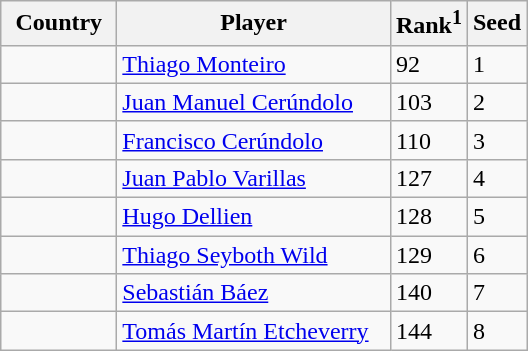<table class="sortable wikitable">
<tr>
<th width="70">Country</th>
<th width="175">Player</th>
<th>Rank<sup>1</sup></th>
<th>Seed</th>
</tr>
<tr>
<td></td>
<td><a href='#'>Thiago Monteiro</a></td>
<td>92</td>
<td>1</td>
</tr>
<tr>
<td></td>
<td><a href='#'>Juan Manuel Cerúndolo</a></td>
<td>103</td>
<td>2</td>
</tr>
<tr>
<td></td>
<td><a href='#'>Francisco Cerúndolo</a></td>
<td>110</td>
<td>3</td>
</tr>
<tr>
<td></td>
<td><a href='#'>Juan Pablo Varillas</a></td>
<td>127</td>
<td>4</td>
</tr>
<tr>
<td></td>
<td><a href='#'>Hugo Dellien</a></td>
<td>128</td>
<td>5</td>
</tr>
<tr>
<td></td>
<td><a href='#'>Thiago Seyboth Wild</a></td>
<td>129</td>
<td>6</td>
</tr>
<tr>
<td></td>
<td><a href='#'>Sebastián Báez</a></td>
<td>140</td>
<td>7</td>
</tr>
<tr>
<td></td>
<td><a href='#'>Tomás Martín Etcheverry</a></td>
<td>144</td>
<td>8</td>
</tr>
</table>
